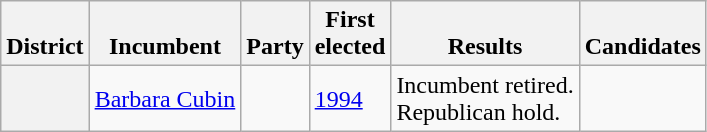<table class=wikitable>
<tr valign=bottom>
<th>District</th>
<th>Incumbent</th>
<th>Party</th>
<th>First<br>elected</th>
<th>Results</th>
<th>Candidates</th>
</tr>
<tr>
<th></th>
<td><a href='#'>Barbara Cubin</a></td>
<td></td>
<td><a href='#'>1994</a></td>
<td>Incumbent retired.<br>Republican hold.</td>
<td nowrap></td>
</tr>
</table>
